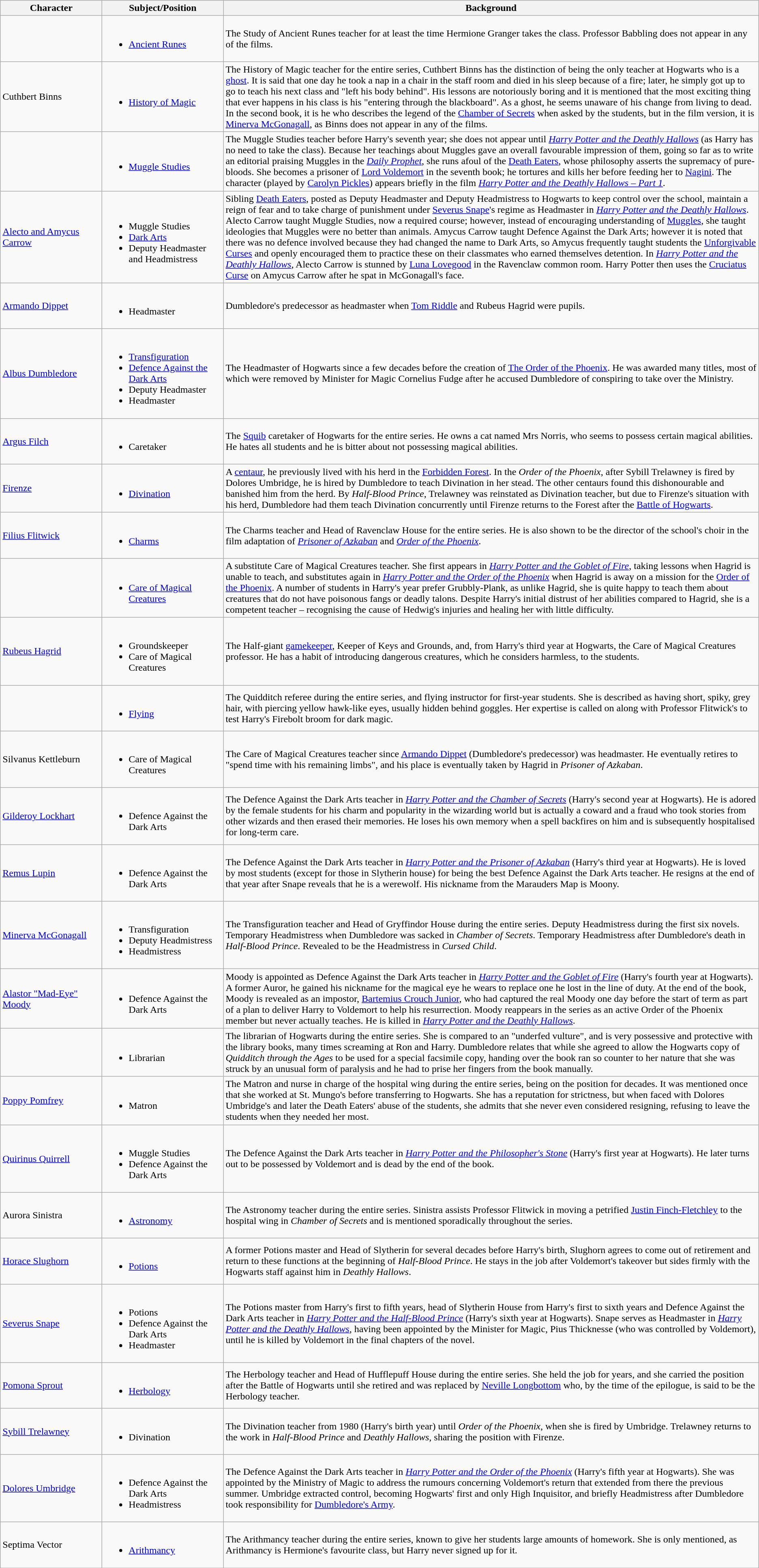<table Class=wikitable>
<tr>
<th style="width:10em;">Character</th>
<th style="width:12em;">Subject/Position</th>
<th>Background</th>
</tr>
<tr>
<td></td>
<td><br><ul><li><a href='#'>Ancient Runes</a></li></ul></td>
<td>The Study of Ancient Runes teacher for at least the time Hermione Granger takes the class. Professor Babbling does not appear in any of the films.</td>
</tr>
<tr>
<td>Cuthbert Binns</td>
<td><br><ul><li><a href='#'>History of Magic</a></li></ul></td>
<td>The History of Magic teacher for the entire series, Cuthbert Binns has the distinction of being the only teacher at Hogwarts who is a <a href='#'>ghost</a>. It is said that one day he took a nap in a chair in the staff room and died in his sleep because of a fire; later, he simply got up to go to teach his next class and "left his body behind". His lessons are notoriously boring and it is mentioned that the most exciting thing that ever happens in his class is his "entering through the blackboard". As a ghost, he seems unaware of his change from living to dead. In the second book, it is he who describes the legend of the <a href='#'>Chamber of Secrets</a> when asked by the students, but in the film version, it is <a href='#'>Minerva McGonagall</a>, as Binns does not appear in any of the films.</td>
</tr>
<tr>
<td></td>
<td><br><ul><li><a href='#'>Muggle Studies</a></li></ul></td>
<td>The Muggle Studies teacher before Harry's seventh year; she does not appear until <em><a href='#'>Harry Potter and the Deathly Hallows</a></em> (as Harry has no need to take the class). Because her teachings about Muggles gave an overall favourable impression of them, going so far as to write an editorial praising Muggles in the <em><a href='#'>Daily Prophet</a></em>, she runs afoul of the <a href='#'>Death Eaters</a>, whose philosophy asserts the supremacy of pure-bloods. She becomes a prisoner of <a href='#'>Lord Voldemort</a> in the seventh book; he tortures and kills her before feeding her to <a href='#'>Nagini</a>. The character (played by <a href='#'>Carolyn Pickles</a>) appears briefly in the film <em><a href='#'>Harry Potter and the Deathly Hallows – Part 1</a></em>.</td>
</tr>
<tr>
<td><a href='#'>Alecto and Amycus Carrow</a></td>
<td><br><ul><li>Muggle Studies</li><li><a href='#'>Dark Arts</a></li><li>Deputy Headmaster and Headmistress</li></ul></td>
<td>Sibling <a href='#'>Death Eaters</a>, posted as Deputy Headmaster and Deputy Headmistress to Hogwarts to keep control over the school, maintain a reign of fear and to take charge of punishment under <a href='#'>Severus Snape</a>'s regime as Headmaster in <em><a href='#'>Harry Potter and the Deathly Hallows</a></em>. Alecto Carrow taught Muggle Studies, now a required course; however, instead of encouraging understanding of <a href='#'>Muggles</a>, she taught ideologies that Muggles were no better than animals. Amycus Carrow taught Defence Against the Dark Arts; however it is noted that there was no defence involved because they had changed the name to Dark Arts, so Amycus frequently taught students the <a href='#'>Unforgivable Curses</a> and openly encouraged them to practice these on their classmates who earned themselves detention. In <em><a href='#'>Harry Potter and the Deathly Hallows</a>,</em> Alecto Carrow is stunned by <a href='#'>Luna Lovegood</a> in the Ravenclaw common room. Harry Potter then uses the <a href='#'>Cruciatus Curse</a> on Amycus Carrow after he spat in McGonagall's face.</td>
</tr>
<tr>
<td><a href='#'>Armando Dippet</a></td>
<td><br><ul><li>Headmaster</li></ul></td>
<td>Dumbledore's predecessor as headmaster when <a href='#'>Tom Riddle</a> and Rubeus Hagrid were pupils.</td>
</tr>
<tr>
<td><a href='#'>Albus Dumbledore</a></td>
<td><br><ul><li><a href='#'>Transfiguration</a></li><li><a href='#'>Defence Against the Dark Arts</a></li><li>Deputy Headmaster</li><li>Headmaster</li></ul></td>
<td>The Headmaster of Hogwarts since a few decades before the creation of <a href='#'>The Order of the Phoenix</a>. He was awarded many titles, most of which were removed by Minister for Magic Cornelius Fudge after he accused Dumbledore of conspiring to take over the Ministry.</td>
</tr>
<tr>
<td><a href='#'>Argus Filch</a></td>
<td><br><ul><li>Caretaker</li></ul></td>
<td>The <a href='#'>Squib</a> caretaker of Hogwarts for the entire series. He owns a cat named Mrs Norris, who seems to possess certain magical abilities. He hates all students and he is bitter about not possessing magical abilities.</td>
</tr>
<tr>
<td><a href='#'>Firenze</a></td>
<td><br><ul><li><a href='#'>Divination</a></li></ul></td>
<td>A <a href='#'>centaur</a>, he previously lived with his herd in the <a href='#'>Forbidden Forest</a>. In the <em>Order of the Phoenix</em>, after Sybill Trelawney is fired by Dolores Umbridge, he is hired by Dumbledore to teach Divination in her stead. The other centaurs found this dishonourable and banished him from the herd. By <em>Half-Blood Prince</em>, Trelawney was reinstated as Divination teacher, but due to Firenze's situation with his herd, Dumbledore had them teach Divination concurrently until Firenze returns to the Forest after the <a href='#'>Battle of Hogwarts</a>.</td>
</tr>
<tr>
<td><a href='#'>Filius Flitwick</a></td>
<td><br><ul><li><a href='#'>Charms</a></li></ul></td>
<td>The Charms teacher and Head of Ravenclaw House for the entire series. He is also shown to be the director of the school's choir in the film adaptation of <em><a href='#'>Prisoner of Azkaban</a></em> and <em><a href='#'>Order of the Phoenix</a></em>.</td>
</tr>
<tr>
<td></td>
<td><br><ul><li><a href='#'>Care of Magical Creatures</a></li></ul></td>
<td>A substitute Care of Magical Creatures teacher. She first appears in <em><a href='#'>Harry Potter and the Goblet of Fire</a></em>, taking lessons when Hagrid is unable to teach, and substitutes again in <em><a href='#'>Harry Potter and the Order of the Phoenix</a></em> when Hagrid is away on a mission for the <a href='#'>Order of the Phoenix</a>. A number of students in Harry's year prefer Grubbly-Plank, as unlike Hagrid, she is quite happy to teach them about creatures that do not have poisonous fangs or deadly talons. Despite Harry's initial distrust of her abilities compared to Hagrid, she is a competent teacher – recognising the cause of Hedwig's injuries and healing her with little difficulty.</td>
</tr>
<tr>
<td><a href='#'>Rubeus Hagrid</a></td>
<td><br><ul><li>Groundskeeper</li><li>Care of Magical Creatures</li></ul></td>
<td>The Half-giant <a href='#'>gamekeeper</a>, Keeper of Keys and Grounds, and, from Harry's third year at Hogwarts, the Care of Magical Creatures professor. He has a habit of introducing dangerous creatures, which he considers harmless, to the students.</td>
</tr>
<tr>
<td></td>
<td><br><ul><li><a href='#'>Flying</a></li></ul></td>
<td>The Quidditch referee during the entire series, and flying instructor for first-year students. She is described as having short, spiky, grey hair, with piercing yellow hawk-like eyes, usually hidden behind goggles. Her expertise is called on along with Professor Flitwick's to test Harry's Firebolt broom for dark magic.</td>
</tr>
<tr>
<td>Silvanus Kettleburn</td>
<td><br><ul><li>Care of Magical Creatures</li></ul></td>
<td>The Care of Magical Creatures teacher since <a href='#'>Armando Dippet</a> (Dumbledore's predecessor) was headmaster. He eventually retires to "spend time with his remaining limbs", and his place is eventually taken by Hagrid in <em>Prisoner of Azkaban</em>.</td>
</tr>
<tr>
<td><a href='#'>Gilderoy Lockhart</a></td>
<td><br><ul><li>Defence Against the Dark Arts</li></ul></td>
<td>The Defence Against the Dark Arts teacher in <em><a href='#'>Harry Potter and the Chamber of Secrets</a></em> (Harry's second year at Hogwarts). He is adored by the female students for his charm and popularity in the wizarding world but is actually a coward and a fraud who took stories from other wizards and then erased their memories. He loses his own memory when a spell backfires on him and is subsequently hospitalised for long-term care.</td>
</tr>
<tr>
<td><a href='#'>Remus Lupin</a></td>
<td><br><ul><li>Defence Against the Dark Arts</li></ul></td>
<td>The Defence Against the Dark Arts teacher in <em><a href='#'>Harry Potter and the Prisoner of Azkaban</a></em> (Harry's third year at Hogwarts). He is loved by most students (except for those in Slytherin house) for being the best Defence Against the Dark Arts teacher. He resigns at the end of that year after Snape reveals that he is a werewolf. His nickname from the Marauders Map is Moony.</td>
</tr>
<tr>
<td><a href='#'>Minerva McGonagall</a></td>
<td><br><ul><li>Transfiguration</li><li>Deputy Headmistress</li><li>Headmistress</li></ul></td>
<td>The Transfiguration teacher and Head of Gryffindor House during the entire series. Deputy Headmistress during the first six novels. Temporary Headmistress when Dumbledore was sacked in <em>Chamber of Secrets</em>. Temporary Headmistress after Dumbledore's death in <em>Half-Blood Prince</em>. Revealed to be the Headmistress in <em>Cursed Child</em>.</td>
</tr>
<tr>
<td><a href='#'>Alastor "Mad-Eye" Moody</a></td>
<td><br><ul><li>Defence Against the Dark Arts</li></ul></td>
<td>Moody is appointed as Defence Against the Dark Arts teacher in <em><a href='#'>Harry Potter and the Goblet of Fire</a></em> (Harry's fourth year at Hogwarts). A former Auror, he gained his nickname for the magical eye he wears to replace one he lost in the line of duty. At the end of the book, Moody is revealed as an impostor, <a href='#'>Bartemius Crouch Junior</a>, who had captured the real Moody one day before the start of term as part of a plan to deliver Harry to Voldemort to help his resurrection. Moody reappears in the series as an active Order of the Phoenix member but never actually teaches. He is killed in <em><a href='#'>Harry Potter and the Deathly Hallows</a></em>.</td>
</tr>
<tr>
<td></td>
<td><br><ul><li>Librarian</li></ul></td>
<td>The librarian of Hogwarts during the entire series. She is compared to an "underfed vulture", and is very possessive and protective with the library books, many times screaming at Ron and Harry. Dumbledore relates that while she agreed to allow the Hogwarts copy of <em>Quidditch through the Ages</em> to be used for a special facsimile copy, handing over the book ran so counter to her nature that she was struck by an unusual form of paralysis and he had to prise her fingers from the book manually.</td>
</tr>
<tr>
<td><a href='#'>Poppy Pomfrey</a></td>
<td><br><ul><li>Matron</li></ul></td>
<td>The Matron and nurse in charge of the hospital wing during the entire series, being on the position for decades. It was mentioned once that she worked at St. Mungo's before transferring to Hogwarts. She has a reputation for strictness, but when faced with Dolores Umbridge's and later the Death Eaters' abuse of the students, she admits that she never even considered resigning, refusing to leave the students when they needed her most.</td>
</tr>
<tr>
<td><a href='#'>Quirinus Quirrell</a></td>
<td><br><ul><li>Muggle Studies</li><li>Defence Against the Dark Arts</li></ul></td>
<td>The Defence Against the Dark Arts teacher in <em><a href='#'>Harry Potter and the Philosopher's Stone</a></em> (Harry's first year at Hogwarts). He later turns out to be possessed by Voldemort and is dead by the end of the book.</td>
</tr>
<tr>
<td>Aurora Sinistra</td>
<td><br><ul><li><a href='#'>Astronomy</a></li></ul></td>
<td>The Astronomy teacher during the entire series. Sinistra assists Professor Flitwick in moving a petrified <a href='#'>Justin Finch-Fletchley</a> to the hospital wing in <em>Chamber of Secrets</em> and is mentioned sporadically throughout the series.</td>
</tr>
<tr>
<td><a href='#'>Horace Slughorn</a></td>
<td><br><ul><li><a href='#'>Potions</a></li></ul></td>
<td>A former Potions master and Head of Slytherin for several decades before Harry's birth, Slughorn agrees to come out of retirement and return to these functions at the beginning of <em>Half-Blood Prince</em>.  He stays in the job after Voldemort's takeover but sides firmly with the Hogwarts staff against him in <em>Deathly Hallows</em>.</td>
</tr>
<tr>
<td><a href='#'>Severus Snape</a></td>
<td><br><ul><li>Potions</li><li>Defence Against the Dark Arts</li><li>Headmaster</li></ul></td>
<td>The Potions master from Harry's first to fifth years, head of Slytherin House from Harry's first to sixth years and Defence Against the Dark Arts teacher in <em><a href='#'>Harry Potter and the Half-Blood Prince</a></em> (Harry's sixth year at Hogwarts). Snape serves as Headmaster in <em><a href='#'>Harry Potter and the Deathly Hallows</a></em>, having been appointed by the Minister for Magic, Pius Thicknesse (who was controlled by Voldemort), until he is killed by Voldemort in the final chapters of the novel.</td>
</tr>
<tr>
<td><a href='#'>Pomona Sprout</a></td>
<td><br><ul><li><a href='#'>Herbology</a></li></ul></td>
<td>The Herbology teacher and Head of Hufflepuff House during the entire series. She held the job for years, and she carried the position after the Battle of Hogwarts until she retired and was replaced by <a href='#'>Neville Longbottom</a> who, by the time of the epilogue, is said to be the Herbology teacher.</td>
</tr>
<tr>
<td><a href='#'>Sybill Trelawney</a></td>
<td><br><ul><li>Divination</li></ul></td>
<td>The Divination teacher from 1980 (Harry's birth year) until <em>Order of the Phoenix</em>, when she is fired by Umbridge. Trelawney returns to the work in <em>Half-Blood Prince</em> and <em>Deathly Hallows</em>, sharing the position with Firenze.</td>
</tr>
<tr>
<td><a href='#'>Dolores Umbridge</a></td>
<td><br><ul><li>Defence Against the Dark Arts</li><li>Headmistress</li></ul></td>
<td>The Defence Against the Dark Arts teacher in <em><a href='#'>Harry Potter and the Order of the Phoenix</a></em> (Harry's fifth year at Hogwarts). She was appointed by the Ministry of Magic to address the rumours concerning Voldemort's return that extended from there the previous summer. Umbridge extracted control, becoming Hogwarts' first and only High Inquisitor, and briefly Headmistress after Dumbledore took responsibility for <a href='#'>Dumbledore's Army</a>.</td>
</tr>
<tr>
<td>Septima Vector</td>
<td><br><ul><li><a href='#'>Arithmancy</a></li></ul></td>
<td>The Arithmancy teacher during the entire series, known to give her students large amounts of homework. She is only mentioned, as Arithmancy is Hermione's favourite class, but Harry never signed up for it.</td>
</tr>
<tr>
</tr>
</table>
